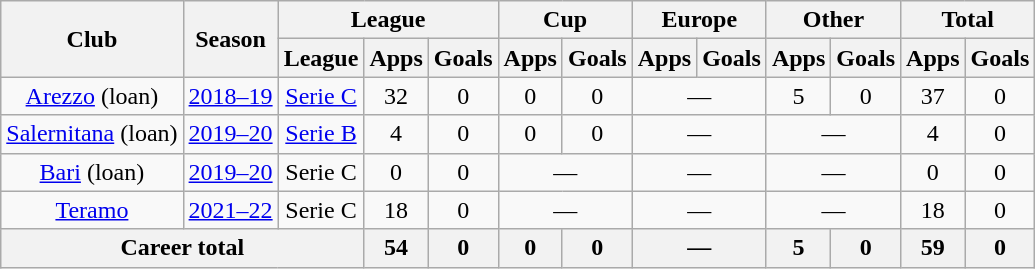<table class="wikitable" style="text-align: center;">
<tr>
<th rowspan="2">Club</th>
<th rowspan="2">Season</th>
<th colspan="3">League</th>
<th colspan="2">Cup</th>
<th colspan="2">Europe</th>
<th colspan="2">Other</th>
<th colspan="2">Total</th>
</tr>
<tr>
<th>League</th>
<th>Apps</th>
<th>Goals</th>
<th>Apps</th>
<th>Goals</th>
<th>Apps</th>
<th>Goals</th>
<th>Apps</th>
<th>Goals</th>
<th>Apps</th>
<th>Goals</th>
</tr>
<tr>
<td><a href='#'>Arezzo</a> (loan)</td>
<td><a href='#'>2018–19</a></td>
<td><a href='#'>Serie C</a></td>
<td>32</td>
<td>0</td>
<td>0</td>
<td>0</td>
<td colspan="2">—</td>
<td>5</td>
<td>0</td>
<td>37</td>
<td>0</td>
</tr>
<tr>
<td><a href='#'>Salernitana</a> (loan)</td>
<td><a href='#'>2019–20</a></td>
<td><a href='#'>Serie B</a></td>
<td>4</td>
<td>0</td>
<td>0</td>
<td>0</td>
<td colspan="2">—</td>
<td colspan="2">—</td>
<td>4</td>
<td>0</td>
</tr>
<tr>
<td><a href='#'>Bari</a> (loan)</td>
<td><a href='#'>2019–20</a></td>
<td>Serie C</td>
<td>0</td>
<td>0</td>
<td colspan="2">—</td>
<td colspan="2">—</td>
<td colspan="2">—</td>
<td>0</td>
<td>0</td>
</tr>
<tr>
<td><a href='#'>Teramo</a></td>
<td><a href='#'>2021–22</a></td>
<td>Serie C</td>
<td>18</td>
<td>0</td>
<td colspan="2">—</td>
<td colspan="2">—</td>
<td colspan="2">—</td>
<td>18</td>
<td>0</td>
</tr>
<tr>
<th colspan="3">Career total</th>
<th>54</th>
<th>0</th>
<th>0</th>
<th 0>0</th>
<th colspan="2">—</th>
<th>5</th>
<th>0</th>
<th>59</th>
<th>0</th>
</tr>
</table>
